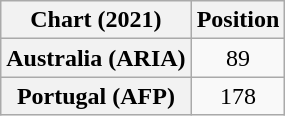<table class="wikitable plainrowheaders" style="text-align:center">
<tr>
<th scope="col">Chart (2021)</th>
<th scope="col">Position</th>
</tr>
<tr>
<th scope="row">Australia (ARIA)</th>
<td>89</td>
</tr>
<tr>
<th scope="row">Portugal (AFP)</th>
<td>178</td>
</tr>
</table>
